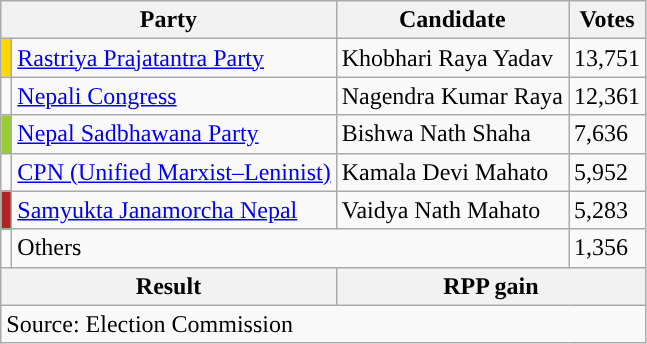<table class="wikitable">
<tr>
<th colspan="2">Party</th>
<th>Candidate</th>
<th>Votes</th>
</tr>
<tr>
<td style="background-color:gold"></td>
<td><a href='#'>Rastriya Prajatantra Party</a></td>
<td>Khobhari Raya Yadav</td>
<td>13,751</td>
</tr>
<tr>
<td style="background-color:"></td>
<td><a href='#'>Nepali Congress</a></td>
<td>Nagendra Kumar Raya</td>
<td>12,361</td>
</tr>
<tr>
<td style="background-color:yellowgreen"></td>
<td><a href='#'>Nepal Sadbhawana Party</a></td>
<td>Bishwa Nath Shaha</td>
<td>7,636</td>
</tr>
<tr>
<td style="background-color:"></td>
<td><a href='#'>CPN (Unified Marxist–Leninist)</a></td>
<td>Kamala Devi Mahato</td>
<td>5,952</td>
</tr>
<tr>
<td style="background-color:firebrick"></td>
<td><a href='#'>Samyukta Janamorcha Nepal</a></td>
<td>Vaidya Nath Mahato</td>
<td>5,283</td>
</tr>
<tr>
<td></td>
<td colspan="2">Others</td>
<td>1,356</td>
</tr>
<tr>
<th colspan="2">Result</th>
<th colspan="2">RPP gain</th>
</tr>
<tr>
<td colspan="4">Source: Election Commission</td>
</tr>
</table>
